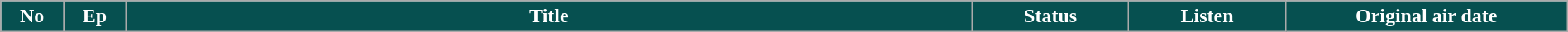<table class="wikitable plainrowheaders" style="width:100%; background:#FFFFFF">
<tr style="color:#FFFFFF">
<th style="background:#065050; width:4%">No</th>
<th style="background:#065050; width:4%">Ep</th>
<th style="background:#065050">Title</th>
<th style="background:#065050; width:10%">Status</th>
<th style="background:#065050; width:10%">Listen</th>
<th style="background:#065050; width:18%">Original air date<br>


















































</th>
</tr>
</table>
